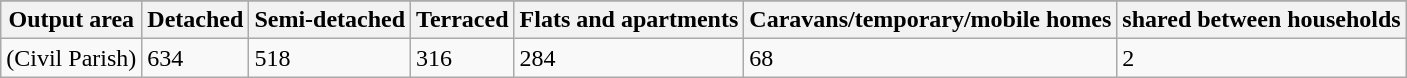<table class="wikitable">
<tr>
</tr>
<tr>
<th>Output area</th>
<th>Detached</th>
<th>Semi-detached</th>
<th>Terraced</th>
<th>Flats and apartments</th>
<th>Caravans/temporary/mobile homes</th>
<th>shared between households</th>
</tr>
<tr>
<td>(Civil Parish)</td>
<td>634</td>
<td>518</td>
<td>316</td>
<td>284</td>
<td>68</td>
<td>2</td>
</tr>
</table>
